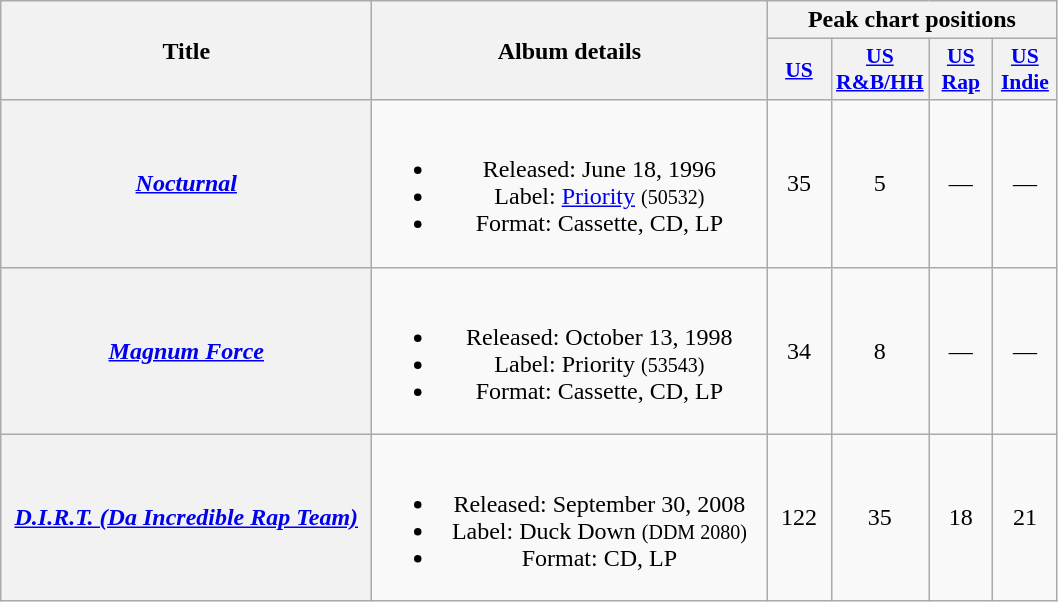<table class="wikitable plainrowheaders" style="text-align:center;">
<tr>
<th scope="col" rowspan=2 style="width:15em;">Title</th>
<th scope="col" rowspan=2 style="width:16em;">Album details</th>
<th colspan="4" scope="col">Peak chart positions</th>
</tr>
<tr>
<th scope="col" style="width:2.5em;font-size:90%;"><a href='#'>US</a><br></th>
<th scope="col" style="width:2.5em;font-size:90%;"><a href='#'>US<br>R&B/HH</a><br></th>
<th scope="col" style="width:2.5em;font-size:90%;"><a href='#'>US<br>Rap</a><br></th>
<th scope="col" style="width:2.5em;font-size:90%;"><a href='#'>US Indie</a><br></th>
</tr>
<tr>
<th scope="row"><em><a href='#'>Nocturnal</a></em></th>
<td><br><ul><li>Released: June 18, 1996</li><li>Label: <a href='#'>Priority</a> <small>(50532)</small></li><li>Format: Cassette, CD, LP</li></ul></td>
<td>35</td>
<td>5</td>
<td>—</td>
<td>—</td>
</tr>
<tr>
<th scope="row"><em><a href='#'>Magnum Force</a></em></th>
<td><br><ul><li>Released: October 13, 1998</li><li>Label: Priority <small>(53543)</small></li><li>Format: Cassette, CD, LP</li></ul></td>
<td>34</td>
<td>8</td>
<td>—</td>
<td>—</td>
</tr>
<tr>
<th scope="row"><em><a href='#'>D.I.R.T. (Da Incredible Rap Team)</a></em></th>
<td><br><ul><li>Released: September 30, 2008</li><li>Label: Duck Down <small>(DDM 2080)</small></li><li>Format: CD, LP</li></ul></td>
<td>122</td>
<td>35</td>
<td>18</td>
<td>21</td>
</tr>
</table>
